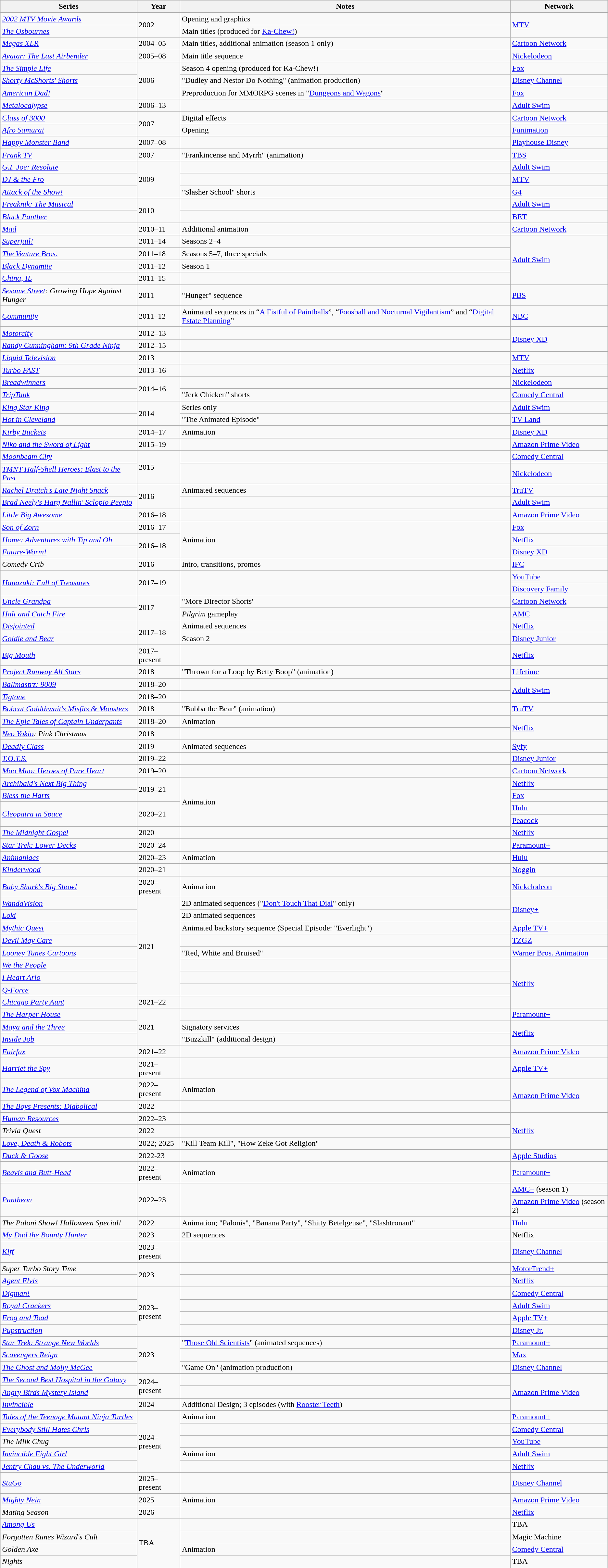<table class="wikitable sortable">
<tr>
<th>Series</th>
<th>Year</th>
<th>Notes</th>
<th>Network</th>
</tr>
<tr>
<td><em><a href='#'>2002 MTV Movie Awards</a></em></td>
<td rowspan="2">2002</td>
<td>Opening and graphics</td>
<td rowspan="2"><a href='#'>MTV</a></td>
</tr>
<tr>
<td><em><a href='#'>The Osbournes</a></em></td>
<td>Main titles (produced for <a href='#'>Ka-Chew!</a>)</td>
</tr>
<tr>
<td><em><a href='#'>Megas XLR</a></em></td>
<td>2004–05</td>
<td>Main titles, additional animation (season 1 only)</td>
<td><a href='#'>Cartoon Network</a></td>
</tr>
<tr>
<td><em><a href='#'>Avatar: The Last Airbender</a></em></td>
<td>2005–08</td>
<td>Main title sequence</td>
<td><a href='#'>Nickelodeon</a></td>
</tr>
<tr>
<td><em><a href='#'>The Simple Life</a></em></td>
<td rowspan="3">2006</td>
<td>Season 4 opening (produced for Ka-Chew!)</td>
<td><a href='#'>Fox</a></td>
</tr>
<tr>
<td><em><a href='#'>Shorty McShorts' Shorts</a></em></td>
<td>"Dudley and Nestor Do Nothing" (animation production)</td>
<td><a href='#'>Disney Channel</a></td>
</tr>
<tr>
<td><em><a href='#'>American Dad!</a></em></td>
<td>Preproduction for MMORPG scenes in "<a href='#'>Dungeons and Wagons</a>"</td>
<td><a href='#'>Fox</a></td>
</tr>
<tr>
<td><em><a href='#'>Metalocalypse</a></em></td>
<td>2006–13</td>
<td></td>
<td><a href='#'>Adult Swim</a></td>
</tr>
<tr>
<td><em><a href='#'>Class of 3000</a></em></td>
<td rowspan="2">2007</td>
<td>Digital effects</td>
<td><a href='#'>Cartoon Network</a></td>
</tr>
<tr>
<td><em><a href='#'>Afro Samurai</a></em></td>
<td>Opening</td>
<td><a href='#'>Funimation</a></td>
</tr>
<tr>
<td><em><a href='#'>Happy Monster Band</a></em></td>
<td>2007–08</td>
<td></td>
<td><a href='#'>Playhouse Disney</a></td>
</tr>
<tr>
<td><em><a href='#'>Frank TV</a></em></td>
<td>2007</td>
<td>"Frankincense and Myrrh" (animation)</td>
<td><a href='#'>TBS</a></td>
</tr>
<tr>
<td><em><a href='#'>G.I. Joe: Resolute</a></em></td>
<td rowspan="3">2009</td>
<td></td>
<td><a href='#'>Adult Swim</a></td>
</tr>
<tr>
<td><em><a href='#'>DJ & the Fro</a></em></td>
<td></td>
<td><a href='#'>MTV</a></td>
</tr>
<tr>
<td><em><a href='#'>Attack of the Show!</a></em></td>
<td>"Slasher School" shorts</td>
<td><a href='#'>G4</a></td>
</tr>
<tr>
<td><em><a href='#'>Freaknik: The Musical</a></em></td>
<td rowspan="2">2010</td>
<td></td>
<td><a href='#'>Adult Swim</a></td>
</tr>
<tr>
<td><em><a href='#'>Black Panther</a></em></td>
<td></td>
<td><a href='#'>BET</a></td>
</tr>
<tr>
<td><em><a href='#'>Mad</a></em></td>
<td>2010–11</td>
<td>Additional animation</td>
<td><a href='#'>Cartoon Network</a></td>
</tr>
<tr>
<td><em><a href='#'>Superjail!</a></em></td>
<td>2011–14</td>
<td>Seasons 2–4</td>
<td rowspan="4"><a href='#'>Adult Swim</a></td>
</tr>
<tr>
<td><em><a href='#'>The Venture Bros.</a></em></td>
<td>2011–18</td>
<td>Seasons 5–7, three specials</td>
</tr>
<tr>
<td><em><a href='#'>Black Dynamite</a></em></td>
<td>2011–12</td>
<td>Season 1</td>
</tr>
<tr>
<td><em><a href='#'>China, IL</a></em></td>
<td>2011–15</td>
<td></td>
</tr>
<tr>
<td><em><a href='#'>Sesame Street</a>: Growing Hope Against Hunger</em></td>
<td>2011</td>
<td>"Hunger" sequence</td>
<td><a href='#'>PBS</a></td>
</tr>
<tr>
<td><em><a href='#'>Community</a></em></td>
<td>2011–12</td>
<td>Animated sequences in “<a href='#'>A Fistful of Paintballs</a>”, “<a href='#'>Foosball and Nocturnal Vigilantism</a>” and “<a href='#'>Digital Estate Planning</a>”</td>
<td><a href='#'>NBC</a></td>
</tr>
<tr>
<td><em><a href='#'>Motorcity</a></em></td>
<td>2012–13</td>
<td></td>
<td rowspan="2"><a href='#'>Disney XD</a></td>
</tr>
<tr>
<td><em><a href='#'>Randy Cunningham: 9th Grade Ninja</a></em></td>
<td>2012–15</td>
<td></td>
</tr>
<tr>
<td><em><a href='#'>Liquid Television</a></em></td>
<td>2013</td>
<td></td>
<td><a href='#'>MTV</a></td>
</tr>
<tr>
<td><em><a href='#'>Turbo FAST</a></em></td>
<td>2013–16</td>
<td></td>
<td><a href='#'>Netflix</a></td>
</tr>
<tr>
<td><em><a href='#'>Breadwinners</a></em></td>
<td rowspan="2">2014–16</td>
<td></td>
<td><a href='#'>Nickelodeon</a></td>
</tr>
<tr>
<td><em><a href='#'>TripTank</a></em></td>
<td>"Jerk Chicken" shorts</td>
<td><a href='#'>Comedy Central</a></td>
</tr>
<tr>
<td><em><a href='#'>King Star King</a></em></td>
<td rowspan="2">2014</td>
<td>Series only</td>
<td><a href='#'>Adult Swim</a></td>
</tr>
<tr>
<td><em><a href='#'>Hot in Cleveland</a></em></td>
<td>"The Animated Episode"</td>
<td><a href='#'>TV Land</a></td>
</tr>
<tr>
<td><em><a href='#'>Kirby Buckets</a></em></td>
<td>2014–17</td>
<td>Animation</td>
<td><a href='#'>Disney XD</a></td>
</tr>
<tr>
<td><em><a href='#'>Niko and the Sword of Light</a></em></td>
<td>2015–19</td>
<td></td>
<td><a href='#'>Amazon Prime Video</a></td>
</tr>
<tr>
<td><em><a href='#'>Moonbeam City</a></em></td>
<td rowspan="2">2015</td>
<td></td>
<td><a href='#'>Comedy Central</a></td>
</tr>
<tr>
<td><em><a href='#'>TMNT Half-Shell Heroes: Blast to the Past</a></em></td>
<td></td>
<td><a href='#'>Nickelodeon</a></td>
</tr>
<tr>
<td><em><a href='#'>Rachel Dratch's Late Night Snack</a></em></td>
<td rowspan="2">2016</td>
<td>Animated sequences</td>
<td><a href='#'>TruTV</a></td>
</tr>
<tr>
<td><em><a href='#'>Brad Neely's Harg Nallin' Sclopio Peepio</a></em></td>
<td></td>
<td><a href='#'>Adult Swim</a></td>
</tr>
<tr>
<td><em><a href='#'>Little Big Awesome</a></em></td>
<td>2016–18</td>
<td></td>
<td><a href='#'>Amazon Prime Video</a></td>
</tr>
<tr>
<td><em><a href='#'>Son of Zorn</a></em></td>
<td>2016–17</td>
<td rowspan="3">Animation</td>
<td><a href='#'>Fox</a></td>
</tr>
<tr>
<td><em><a href='#'>Home: Adventures with Tip and Oh</a></em></td>
<td rowspan="2">2016–18</td>
<td><a href='#'>Netflix</a></td>
</tr>
<tr>
<td><em><a href='#'>Future-Worm!</a></em></td>
<td><a href='#'>Disney XD</a></td>
</tr>
<tr>
<td><em>Comedy Crib</em></td>
<td>2016</td>
<td>Intro, transitions, promos</td>
<td><a href='#'>IFC</a></td>
</tr>
<tr>
<td rowspan="2"><em><a href='#'>Hanazuki: Full of Treasures</a></em></td>
<td rowspan="2">2017–19</td>
<td rowspan="2"></td>
<td><a href='#'>YouTube</a></td>
</tr>
<tr>
<td><a href='#'>Discovery Family</a></td>
</tr>
<tr>
<td><em><a href='#'>Uncle Grandpa</a></em></td>
<td rowspan="2">2017</td>
<td>"More Director Shorts"</td>
<td><a href='#'>Cartoon Network</a></td>
</tr>
<tr>
<td><em><a href='#'>Halt and Catch Fire</a></em></td>
<td><em>Pilgrim</em> gameplay</td>
<td><a href='#'>AMC</a></td>
</tr>
<tr>
<td><em><a href='#'>Disjointed</a></em></td>
<td rowspan="2">2017–18</td>
<td>Animated sequences</td>
<td><a href='#'>Netflix</a></td>
</tr>
<tr>
<td><em><a href='#'>Goldie and Bear</a></em></td>
<td>Season 2</td>
<td><a href='#'>Disney Junior</a></td>
</tr>
<tr>
<td><em><a href='#'>Big Mouth</a></em></td>
<td>2017–present</td>
<td></td>
<td><a href='#'>Netflix</a></td>
</tr>
<tr>
<td><em><a href='#'>Project Runway All Stars</a></em></td>
<td>2018</td>
<td>"Thrown for a Loop by Betty Boop" (animation)</td>
<td><a href='#'>Lifetime</a></td>
</tr>
<tr>
<td><em><a href='#'>Ballmastrz: 9009</a></em></td>
<td>2018–20</td>
<td></td>
<td rowspan="2"><a href='#'>Adult Swim</a></td>
</tr>
<tr>
<td><em><a href='#'>Tigtone</a></em></td>
<td>2018–20</td>
<td></td>
</tr>
<tr>
<td><em><a href='#'>Bobcat Goldthwait's Misfits & Monsters</a></em></td>
<td>2018</td>
<td>"Bubba the Bear" (animation)</td>
<td><a href='#'>TruTV</a></td>
</tr>
<tr>
<td><em><a href='#'>The Epic Tales of Captain Underpants</a></em></td>
<td>2018–20</td>
<td>Animation</td>
<td rowspan="2"><a href='#'>Netflix</a></td>
</tr>
<tr>
<td><em><a href='#'>Neo Yokio</a>: Pink Christmas</em></td>
<td>2018</td>
<td></td>
</tr>
<tr>
<td><em><a href='#'>Deadly Class</a></em></td>
<td>2019</td>
<td>Animated sequences</td>
<td><a href='#'>Syfy</a></td>
</tr>
<tr>
<td><em><a href='#'>T.O.T.S.</a></em></td>
<td>2019–22</td>
<td></td>
<td><a href='#'>Disney Junior</a></td>
</tr>
<tr>
<td><em><a href='#'>Mao Mao: Heroes of Pure Heart</a></em></td>
<td>2019–20</td>
<td></td>
<td><a href='#'>Cartoon Network</a></td>
</tr>
<tr>
<td><em><a href='#'>Archibald's Next Big Thing</a></em></td>
<td rowspan="2">2019–21</td>
<td rowspan="4">Animation</td>
<td><a href='#'>Netflix</a></td>
</tr>
<tr>
<td><em><a href='#'>Bless the Harts</a></em></td>
<td><a href='#'>Fox</a></td>
</tr>
<tr>
<td rowspan="2"><em><a href='#'>Cleopatra in Space</a></em></td>
<td rowspan="2">2020–21</td>
<td><a href='#'>Hulu</a></td>
</tr>
<tr>
<td><a href='#'>Peacock</a></td>
</tr>
<tr>
<td><em><a href='#'>The Midnight Gospel</a></em></td>
<td>2020</td>
<td></td>
<td><a href='#'>Netflix</a></td>
</tr>
<tr>
<td><em><a href='#'>Star Trek: Lower Decks</a></em></td>
<td>2020–24</td>
<td></td>
<td><a href='#'>Paramount+</a></td>
</tr>
<tr>
<td><em><a href='#'>Animaniacs</a></em></td>
<td>2020–23</td>
<td>Animation</td>
<td><a href='#'>Hulu</a></td>
</tr>
<tr>
<td><em><a href='#'>Kinderwood</a></em></td>
<td>2020–21</td>
<td></td>
<td><a href='#'>Noggin</a></td>
</tr>
<tr>
<td><em><a href='#'>Baby Shark's Big Show!</a></em></td>
<td>2020–present</td>
<td>Animation</td>
<td><a href='#'>Nickelodeon</a></td>
</tr>
<tr>
<td><em><a href='#'>WandaVision</a></em></td>
<td rowspan="8">2021</td>
<td>2D animated sequences ("<a href='#'>Don't Touch That Dial</a>" only)</td>
<td rowspan="2"><a href='#'>Disney+</a></td>
</tr>
<tr>
<td><em><a href='#'>Loki</a></em></td>
<td>2D animated sequences</td>
</tr>
<tr>
<td><em><a href='#'>Mythic Quest</a></em></td>
<td>Animated backstory sequence (Special Episode: "Everlight")</td>
<td><a href='#'>Apple TV+</a></td>
</tr>
<tr>
<td><em><a href='#'>Devil May Care</a></em></td>
<td></td>
<td><a href='#'>TZGZ</a></td>
</tr>
<tr>
<td><em><a href='#'>Looney Tunes Cartoons</a></em></td>
<td>"Red, White and Bruised"</td>
<td><a href='#'>Warner Bros. Animation</a></td>
</tr>
<tr>
<td><em><a href='#'>We the People</a></em></td>
<td></td>
<td rowspan="4"><a href='#'>Netflix</a></td>
</tr>
<tr>
<td><em><a href='#'>I Heart Arlo</a></em></td>
<td></td>
</tr>
<tr>
<td><em><a href='#'>Q-Force</a></em></td>
<td></td>
</tr>
<tr>
<td><em><a href='#'>Chicago Party Aunt</a></em></td>
<td>2021–22</td>
<td></td>
</tr>
<tr>
<td><em><a href='#'>The Harper House</a></em></td>
<td rowspan="3">2021</td>
<td></td>
<td><a href='#'>Paramount+</a></td>
</tr>
<tr>
<td><em><a href='#'>Maya and the Three</a></em></td>
<td>Signatory services</td>
<td rowspan="2"><a href='#'>Netflix</a></td>
</tr>
<tr>
<td><em><a href='#'>Inside Job</a></em></td>
<td>"Buzzkill" (additional design)</td>
</tr>
<tr>
<td><em><a href='#'>Fairfax</a></em></td>
<td>2021–22</td>
<td></td>
<td><a href='#'>Amazon Prime Video</a></td>
</tr>
<tr>
<td><em><a href='#'>Harriet the Spy</a></em></td>
<td>2021–present</td>
<td></td>
<td><a href='#'>Apple TV+</a></td>
</tr>
<tr>
<td><em><a href='#'>The Legend of Vox Machina</a></em></td>
<td>2022–present</td>
<td>Animation</td>
<td rowspan="2"><a href='#'>Amazon Prime Video</a></td>
</tr>
<tr>
<td><em><a href='#'>The Boys Presents: Diabolical</a></em></td>
<td>2022</td>
<td></td>
</tr>
<tr>
<td><em><a href='#'>Human Resources</a></em></td>
<td>2022–23</td>
<td></td>
<td rowspan="3"><a href='#'>Netflix</a></td>
</tr>
<tr>
<td><em>Trivia Quest</em></td>
<td rowspan="1">2022</td>
<td></td>
</tr>
<tr>
<td><em><a href='#'>Love, Death & Robots</a></em></td>
<td>2022; 2025</td>
<td>"Kill Team Kill", "How Zeke Got Religion"</td>
</tr>
<tr>
<td><em><a href='#'>Duck & Goose</a></em></td>
<td>2022-23</td>
<td></td>
<td><a href='#'>Apple Studios</a></td>
</tr>
<tr>
<td><em><a href='#'>Beavis and Butt-Head</a></em></td>
<td>2022–present</td>
<td>Animation</td>
<td><a href='#'>Paramount+</a></td>
</tr>
<tr>
<td rowspan="2"><em><a href='#'>Pantheon</a></em></td>
<td rowspan="2">2022–23</td>
<td rowspan="2"></td>
<td><a href='#'>AMC+</a> (season 1)</td>
</tr>
<tr>
<td><a href='#'>Amazon Prime Video</a> (season 2)</td>
</tr>
<tr>
<td><em>The Paloni Show! Halloween Special!</em></td>
<td>2022</td>
<td>Animation; "Palonis", "Banana Party", "Shitty Betelgeuse", "Slashtronaut"</td>
<td><a href='#'>Hulu</a></td>
</tr>
<tr>
<td><em><a href='#'>My Dad the Bounty Hunter</a></em></td>
<td>2023</td>
<td>2D sequences</td>
<td>Netflix</td>
</tr>
<tr>
<td><em><a href='#'>Kiff</a></em></td>
<td>2023–present</td>
<td></td>
<td><a href='#'>Disney Channel</a></td>
</tr>
<tr>
<td><em>Super Turbo Story Time</em></td>
<td rowspan="2">2023</td>
<td></td>
<td><a href='#'>MotorTrend+</a></td>
</tr>
<tr>
<td><em><a href='#'>Agent Elvis</a></em></td>
<td></td>
<td><a href='#'>Netflix</a></td>
</tr>
<tr>
<td><em><a href='#'>Digman!</a></em></td>
<td rowspan="4">2023–present</td>
<td></td>
<td><a href='#'>Comedy Central</a></td>
</tr>
<tr>
<td><em><a href='#'>Royal Crackers</a></em></td>
<td></td>
<td><a href='#'>Adult Swim</a></td>
</tr>
<tr>
<td><em><a href='#'>Frog and Toad</a></em></td>
<td></td>
<td><a href='#'>Apple TV+</a></td>
</tr>
<tr>
<td><em><a href='#'>Pupstruction</a></em></td>
<td></td>
<td><a href='#'>Disney Jr.</a></td>
</tr>
<tr>
<td><em><a href='#'>Star Trek: Strange New Worlds</a></em></td>
<td rowspan="3">2023</td>
<td>"<a href='#'>Those Old Scientists</a>" (animated sequences)</td>
<td><a href='#'>Paramount+</a></td>
</tr>
<tr>
<td><em><a href='#'>Scavengers Reign</a></em></td>
<td></td>
<td><a href='#'>Max</a></td>
</tr>
<tr>
<td><em><a href='#'>The Ghost and Molly McGee</a></em></td>
<td>"Game On" (animation production)</td>
<td><a href='#'>Disney Channel</a></td>
</tr>
<tr>
<td><em><a href='#'>The Second Best Hospital in the Galaxy</a></em></td>
<td rowspan="2">2024–present</td>
<td></td>
<td rowspan="3"><a href='#'>Amazon Prime Video</a></td>
</tr>
<tr>
<td><em><a href='#'>Angry Birds Mystery Island</a></em></td>
</tr>
<tr>
<td><em><a href='#'>Invincible</a></em></td>
<td>2024</td>
<td>Additional Design; 3 episodes (with <a href='#'>Rooster Teeth</a>)</td>
</tr>
<tr>
<td><em><a href='#'>Tales of the Teenage Mutant Ninja Turtles</a></em></td>
<td rowspan="5">2024–present</td>
<td>Animation</td>
<td><a href='#'>Paramount+</a></td>
</tr>
<tr>
<td><em><a href='#'>Everybody Still Hates Chris</a></em></td>
<td></td>
<td><a href='#'>Comedy Central</a></td>
</tr>
<tr>
<td><em>The Milk Chug</em></td>
<td></td>
<td><a href='#'>YouTube</a></td>
</tr>
<tr>
<td><em><a href='#'>Invincible Fight Girl</a></em></td>
<td>Animation</td>
<td><a href='#'>Adult Swim</a></td>
</tr>
<tr>
<td><em><a href='#'>Jentry Chau vs. The Underworld</a></em></td>
<td></td>
<td><a href='#'>Netflix</a></td>
</tr>
<tr>
<td><em><a href='#'>StuGo</a></em></td>
<td>2025–present</td>
<td></td>
<td><a href='#'>Disney Channel</a></td>
</tr>
<tr>
<td><em><a href='#'>Mighty Nein</a></em></td>
<td>2025</td>
<td>Animation</td>
<td><a href='#'>Amazon Prime Video</a></td>
</tr>
<tr>
<td><em>Mating Season</em></td>
<td>2026</td>
<td></td>
<td><a href='#'>Netflix</a></td>
</tr>
<tr>
<td><em><a href='#'>Among Us</a></em></td>
<td rowspan="4">TBA</td>
<td></td>
<td>TBA</td>
</tr>
<tr>
<td><em>Forgotten Runes Wizard's Cult</em></td>
<td></td>
<td>Magic Machine</td>
</tr>
<tr>
<td><em>Golden Axe</em></td>
<td>Animation</td>
<td><a href='#'>Comedy Central</a></td>
</tr>
<tr>
<td><em>Nights</em></td>
<td></td>
<td>TBA</td>
</tr>
</table>
